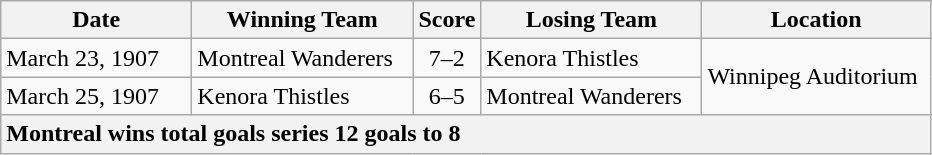<table class="wikitable">
<tr>
<th width="120">Date</th>
<th width="140">Winning Team</th>
<th width="5">Score</th>
<th width="140">Losing Team</th>
<th width="145">Location</th>
</tr>
<tr>
<td>March 23, 1907</td>
<td>Montreal Wanderers</td>
<td align="center">7–2</td>
<td>Kenora Thistles</td>
<td rowspan="2">Winnipeg Auditorium</td>
</tr>
<tr>
<td>March 25, 1907</td>
<td>Kenora Thistles</td>
<td align="center">6–5</td>
<td>Montreal Wanderers</td>
</tr>
<tr>
<th colspan="5" style="text-align:left;">Montreal wins total goals series 12 goals to 8</th>
</tr>
</table>
